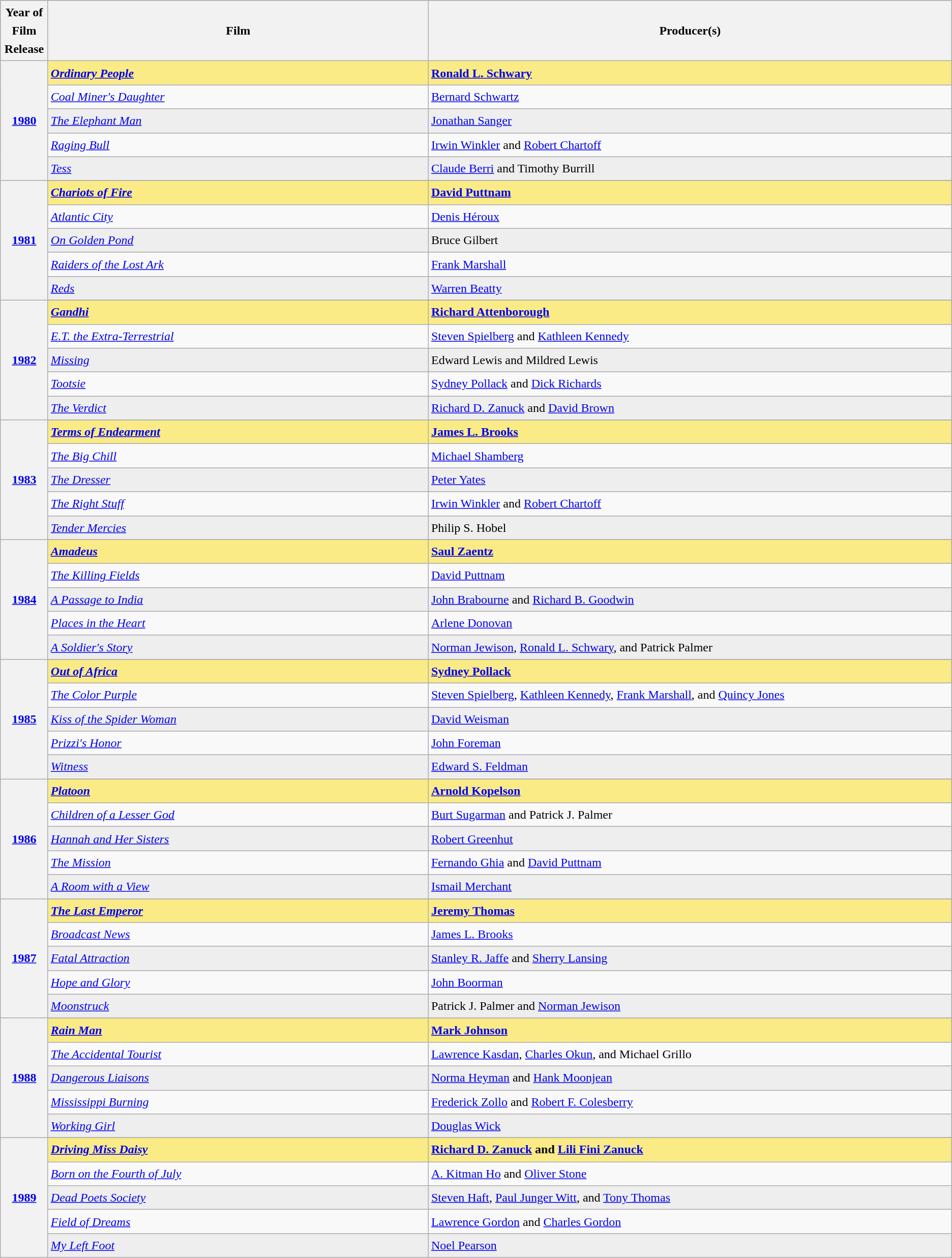<table class="wikitable sortable sticky-header" style="font-size:1.00em; line-height:1.5em;">
<tr bgcolor="#bebebe">
<th width="5%">Year of Film Release</th>
<th width="40%">Film</th>
<th width="55%">Producer(s)</th>
</tr>
<tr style="background:#FAEB86">
<th rowspan="5"><a href='#'>1980</a><br></th>
<td><strong><em><a href='#'>Ordinary People</a></em></strong></td>
<td><strong><a href='#'>Ronald L. Schwary</a></strong></td>
</tr>
<tr>
<td><em><a href='#'>Coal Miner's Daughter</a></em></td>
<td><a href='#'>Bernard Schwartz</a></td>
</tr>
<tr style="background:#eee;">
<td><em><a href='#'>The Elephant Man</a></em></td>
<td><a href='#'>Jonathan Sanger</a></td>
</tr>
<tr>
<td><em><a href='#'>Raging Bull</a></em></td>
<td><a href='#'>Irwin Winkler</a> and <a href='#'>Robert Chartoff</a></td>
</tr>
<tr style="background:#eee;">
<td><em><a href='#'>Tess</a></em></td>
<td><a href='#'>Claude Berri</a> and Timothy Burrill</td>
</tr>
<tr>
<th rowspan="6" style="text-align:center"><a href='#'>1981</a><br></th>
</tr>
<tr style="background:#FAEB86">
<td><strong><em><a href='#'>Chariots of Fire</a></em></strong></td>
<td><strong><a href='#'>David Puttnam</a></strong></td>
</tr>
<tr>
<td><em><a href='#'>Atlantic City</a></em></td>
<td><a href='#'>Denis Héroux</a></td>
</tr>
<tr style="background:#eee;">
<td><em><a href='#'>On Golden Pond</a></em></td>
<td>Bruce Gilbert</td>
</tr>
<tr>
<td><em><a href='#'>Raiders of the Lost Ark</a></em></td>
<td><a href='#'>Frank Marshall</a></td>
</tr>
<tr style="background:#eee;">
<td><em><a href='#'>Reds</a></em></td>
<td><a href='#'>Warren Beatty</a></td>
</tr>
<tr>
<th rowspan="6" style="text-align:center"><a href='#'>1982</a><br></th>
</tr>
<tr style="background:#FAEB86">
<td><strong><em><a href='#'>Gandhi</a></em></strong></td>
<td><strong><a href='#'>Richard Attenborough</a></strong></td>
</tr>
<tr>
<td><em><a href='#'>E.T. the Extra-Terrestrial</a></em></td>
<td><a href='#'>Steven Spielberg</a> and <a href='#'>Kathleen Kennedy</a></td>
</tr>
<tr style="background:#eee;">
<td><em><a href='#'>Missing</a></em></td>
<td>Edward Lewis and Mildred Lewis</td>
</tr>
<tr>
<td><em><a href='#'>Tootsie</a></em></td>
<td><a href='#'>Sydney Pollack</a> and <a href='#'>Dick Richards</a></td>
</tr>
<tr style="background:#eee;">
<td><em><a href='#'>The Verdict</a></em></td>
<td><a href='#'>Richard D. Zanuck</a> and <a href='#'>David Brown</a></td>
</tr>
<tr>
<th rowspan="6" style="text-align:center"><a href='#'>1983</a><br></th>
</tr>
<tr style="background:#FAEB86">
<td><strong><em><a href='#'>Terms of Endearment</a></em></strong></td>
<td><strong><a href='#'>James L. Brooks</a></strong></td>
</tr>
<tr>
<td><em><a href='#'>The Big Chill</a></em></td>
<td><a href='#'>Michael Shamberg</a></td>
</tr>
<tr style="background:#eee;">
<td><em><a href='#'>The Dresser</a></em></td>
<td><a href='#'>Peter Yates</a></td>
</tr>
<tr>
<td><em><a href='#'>The Right Stuff</a></em></td>
<td><a href='#'>Irwin Winkler</a> and <a href='#'>Robert Chartoff</a></td>
</tr>
<tr style="background:#eee;">
<td><em><a href='#'>Tender Mercies</a></em></td>
<td>Philip S. Hobel</td>
</tr>
<tr>
<th rowspan="6" style="text-align:center"><a href='#'>1984</a><br></th>
</tr>
<tr style="background:#FAEB86">
<td><strong><em><a href='#'>Amadeus</a></em></strong></td>
<td><strong><a href='#'>Saul Zaentz</a></strong></td>
</tr>
<tr>
<td><em><a href='#'>The Killing Fields</a></em></td>
<td><a href='#'>David Puttnam</a></td>
</tr>
<tr style="background:#eee;">
<td><em><a href='#'>A Passage to India</a></em></td>
<td><a href='#'>John Brabourne</a> and <a href='#'>Richard B. Goodwin</a></td>
</tr>
<tr>
<td><em><a href='#'>Places in the Heart</a></em></td>
<td><a href='#'>Arlene Donovan</a></td>
</tr>
<tr style="background:#eee;">
<td><em><a href='#'>A Soldier's Story</a></em></td>
<td><a href='#'>Norman Jewison</a>, <a href='#'>Ronald L. Schwary</a>, and Patrick Palmer</td>
</tr>
<tr>
<th rowspan="6" style="text-align:center"><a href='#'>1985</a><br></th>
</tr>
<tr style="background:#FAEB86">
<td><strong><em><a href='#'>Out of Africa</a></em></strong></td>
<td><strong><a href='#'>Sydney Pollack</a></strong></td>
</tr>
<tr>
<td><em><a href='#'>The Color Purple</a></em></td>
<td><a href='#'>Steven Spielberg</a>, <a href='#'>Kathleen Kennedy</a>, <a href='#'>Frank Marshall</a>, and <a href='#'>Quincy Jones</a></td>
</tr>
<tr style="background:#eee;">
<td><em><a href='#'>Kiss of the Spider Woman</a></em></td>
<td><a href='#'>David Weisman</a></td>
</tr>
<tr>
<td><em><a href='#'>Prizzi's Honor</a></em></td>
<td><a href='#'>John Foreman</a></td>
</tr>
<tr style="background:#eee;">
<td><em><a href='#'>Witness</a></em></td>
<td><a href='#'>Edward S. Feldman</a></td>
</tr>
<tr>
<th rowspan="6" style="text-align:center"><a href='#'>1986</a><br></th>
</tr>
<tr style="background:#FAEB86">
<td><strong><em><a href='#'>Platoon</a></em></strong></td>
<td><strong><a href='#'>Arnold Kopelson</a></strong></td>
</tr>
<tr>
<td><em><a href='#'>Children of a Lesser God</a></em></td>
<td><a href='#'>Burt Sugarman</a> and Patrick J. Palmer</td>
</tr>
<tr style="background:#eee;">
<td><em><a href='#'>Hannah and Her Sisters</a></em></td>
<td><a href='#'>Robert Greenhut</a></td>
</tr>
<tr>
<td><em><a href='#'>The Mission</a></em></td>
<td><a href='#'>Fernando Ghia</a> and <a href='#'>David Puttnam</a></td>
</tr>
<tr style="background:#eee;">
<td><em><a href='#'>A Room with a View</a></em></td>
<td><a href='#'>Ismail Merchant</a></td>
</tr>
<tr>
<th rowspan="6" style="text-align:center"><a href='#'>1987</a><br></th>
</tr>
<tr style="background:#FAEB86">
<td><strong><em><a href='#'>The Last Emperor</a></em></strong></td>
<td><strong><a href='#'>Jeremy Thomas</a></strong></td>
</tr>
<tr>
<td><em><a href='#'>Broadcast News</a></em></td>
<td><a href='#'>James L. Brooks</a></td>
</tr>
<tr style="background:#eee;">
<td><em><a href='#'>Fatal Attraction</a></em></td>
<td><a href='#'>Stanley R. Jaffe</a> and <a href='#'>Sherry Lansing</a></td>
</tr>
<tr>
<td><em><a href='#'>Hope and Glory</a></em></td>
<td><a href='#'>John Boorman</a></td>
</tr>
<tr style="background:#eee;">
<td><em><a href='#'>Moonstruck</a></em></td>
<td>Patrick J. Palmer and <a href='#'>Norman Jewison</a></td>
</tr>
<tr>
<th rowspan="6" style="text-align:center"><a href='#'>1988</a><br></th>
</tr>
<tr style="background:#FAEB86">
<td><strong><em><a href='#'>Rain Man</a></em></strong></td>
<td><strong><a href='#'>Mark Johnson</a></strong></td>
</tr>
<tr>
<td><em><a href='#'>The Accidental Tourist</a></em></td>
<td><a href='#'>Lawrence Kasdan</a>, <a href='#'>Charles Okun</a>, and Michael Grillo</td>
</tr>
<tr style="background:#eee;">
<td><em><a href='#'>Dangerous Liaisons</a></em></td>
<td><a href='#'>Norma Heyman</a> and <a href='#'>Hank Moonjean</a></td>
</tr>
<tr>
<td><em><a href='#'>Mississippi Burning</a></em></td>
<td><a href='#'>Frederick Zollo</a> and <a href='#'>Robert F. Colesberry</a></td>
</tr>
<tr style="background:#eee;">
<td><em><a href='#'>Working Girl</a></em></td>
<td><a href='#'>Douglas Wick</a></td>
</tr>
<tr>
<th rowspan="6" style="text-align:center"><a href='#'>1989</a><br></th>
</tr>
<tr style="background:#FAEB86">
<td><strong><em><a href='#'>Driving Miss Daisy</a></em></strong></td>
<td><strong><a href='#'>Richard D. Zanuck</a> and <a href='#'>Lili Fini Zanuck</a></strong></td>
</tr>
<tr>
<td><em><a href='#'>Born on the Fourth of July</a></em></td>
<td><a href='#'>A. Kitman Ho</a> and <a href='#'>Oliver Stone</a></td>
</tr>
<tr style="background:#eee;">
<td><em><a href='#'>Dead Poets Society</a></em></td>
<td><a href='#'>Steven Haft</a>, <a href='#'>Paul Junger Witt</a>, and <a href='#'>Tony Thomas</a></td>
</tr>
<tr>
<td><em><a href='#'>Field of Dreams</a></em></td>
<td><a href='#'>Lawrence Gordon</a> and <a href='#'>Charles Gordon</a></td>
</tr>
<tr style="background:#eee;">
<td><em><a href='#'>My Left Foot</a></em></td>
<td><a href='#'>Noel Pearson</a></td>
</tr>
</table>
